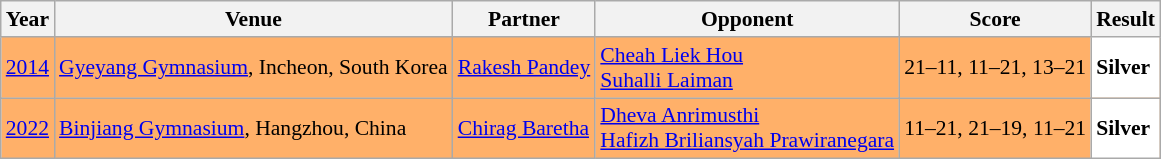<table class="sortable wikitable" style="font-size: 90%;">
<tr>
<th>Year</th>
<th>Venue</th>
<th>Partner</th>
<th>Opponent</th>
<th>Score</th>
<th>Result</th>
</tr>
<tr style="background:#FFB069">
<td align="center"><a href='#'>2014</a></td>
<td align="left"><a href='#'>Gyeyang Gymnasium</a>, Incheon, South Korea</td>
<td align="left"> <a href='#'>Rakesh Pandey</a></td>
<td align="left"> <a href='#'>Cheah Liek Hou</a><br> <a href='#'>Suhalli Laiman</a></td>
<td align="left">21–11, 11–21, 13–21</td>
<td style="text-align:left; background:white"> <strong>Silver</strong></td>
</tr>
<tr style="background:#FFB069">
<td align="center"><a href='#'>2022</a></td>
<td align="left"><a href='#'>Binjiang Gymnasium</a>, Hangzhou, China</td>
<td align="left"> <a href='#'>Chirag Baretha</a></td>
<td align="left"> <a href='#'>Dheva Anrimusthi</a><br> <a href='#'>Hafizh Briliansyah Prawiranegara</a></td>
<td align="left">11–21, 21–19, 11–21</td>
<td style="text-align:left; background:white"> <strong>Silver</strong></td>
</tr>
</table>
